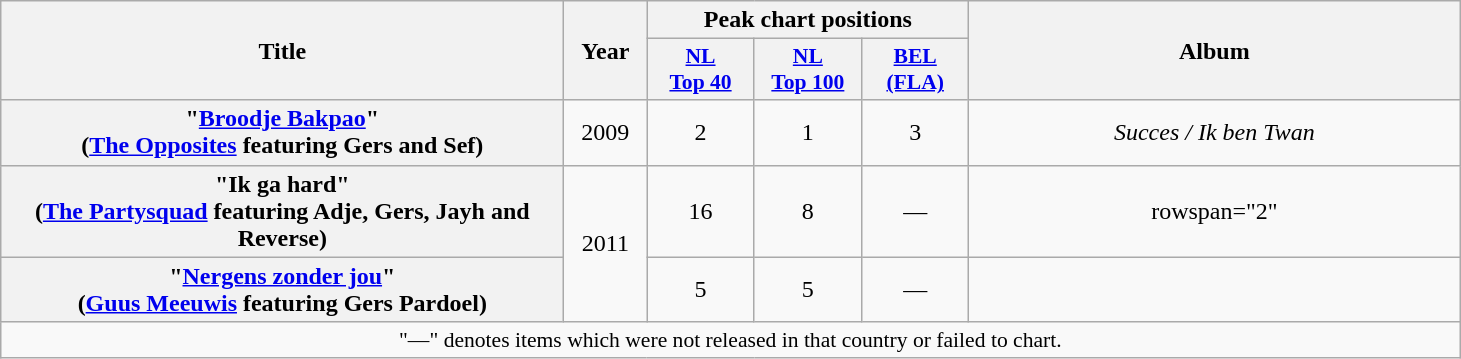<table class="wikitable plainrowheaders" style="text-align:center;" border="1">
<tr>
<th scope="col" rowspan="2" style="width:23em;">Title</th>
<th scope="col" rowspan="2" style="width:3em;">Year</th>
<th scope="col" colspan="3">Peak chart positions</th>
<th scope="col" rowspan="2" style="width:20em;">Album</th>
</tr>
<tr>
<th scope="col" style="width:4.5em;font-size:90%;"><a href='#'>NL<br>Top 40</a><br></th>
<th scope="col" style="width:4.5em;font-size:90%;"><a href='#'>NL<br>Top 100</a><br></th>
<th scope="col" style="width:4.5em;font-size:90%;"><a href='#'>BEL<br>(FLA)</a><br></th>
</tr>
<tr>
<th scope="row">"<a href='#'>Broodje Bakpao</a>"<br><span>(<a href='#'>The Opposites</a> featuring Gers and Sef)</span></th>
<td>2009</td>
<td>2</td>
<td>1</td>
<td>3</td>
<td><em>Succes / Ik ben Twan</em></td>
</tr>
<tr>
<th scope="row">"Ik ga hard"<br><span>(<a href='#'>The Partysquad</a> featuring Adje, Gers, Jayh and Reverse)</span></th>
<td rowspan="2">2011</td>
<td>16</td>
<td>8</td>
<td>—</td>
<td>rowspan="2" </td>
</tr>
<tr>
<th scope="row">"<a href='#'>Nergens zonder jou</a>"<br><span>(<a href='#'>Guus Meeuwis</a> featuring Gers Pardoel)</span></th>
<td>5</td>
<td>5</td>
<td>—</td>
</tr>
<tr>
<td colspan="7" align="center" style="font-size:90%;">"—" denotes items which were not released in that country or failed to chart.</td>
</tr>
</table>
